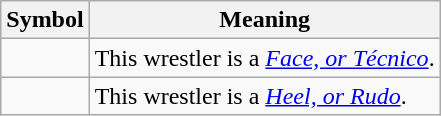<table class="wikitable">
<tr>
<th>Symbol</th>
<th>Meaning</th>
</tr>
<tr>
<td></td>
<td>This wrestler is a <em><a href='#'>Face, or Técnico</a></em>.</td>
</tr>
<tr>
<td></td>
<td>This wrestler is a <em><a href='#'>Heel, or Rudo</a></em>.</td>
</tr>
</table>
